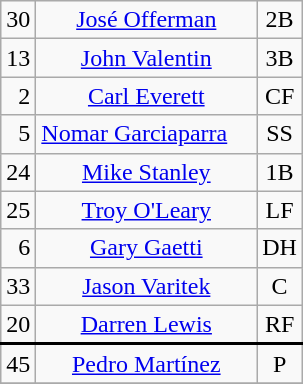<table class="wikitable plainrowheaders" style="text-align:center;">
<tr>
<td>30</td>
<td><a href='#'>José Offerman</a></td>
<td>2B</td>
</tr>
<tr>
<td>13</td>
<td><a href='#'>John Valentin</a></td>
<td>3B</td>
</tr>
<tr>
<td>  2</td>
<td><a href='#'>Carl Everett</a></td>
<td>CF</td>
</tr>
<tr>
<td>  5</td>
<td><a href='#'>Nomar Garciaparra</a>    </td>
<td>SS</td>
</tr>
<tr>
<td>24</td>
<td><a href='#'>Mike Stanley</a></td>
<td>1B</td>
</tr>
<tr>
<td>25</td>
<td><a href='#'>Troy O'Leary</a></td>
<td>LF</td>
</tr>
<tr>
<td>  6</td>
<td><a href='#'>Gary Gaetti</a></td>
<td>DH</td>
</tr>
<tr>
<td>33</td>
<td><a href='#'>Jason Varitek</a></td>
<td>C</td>
</tr>
<tr style="border-bottom:2px solid black">
<td>20</td>
<td><a href='#'>Darren Lewis</a></td>
<td>RF</td>
</tr>
<tr>
<td>45</td>
<td><a href='#'>Pedro Martínez</a></td>
<td>P</td>
</tr>
<tr>
</tr>
</table>
